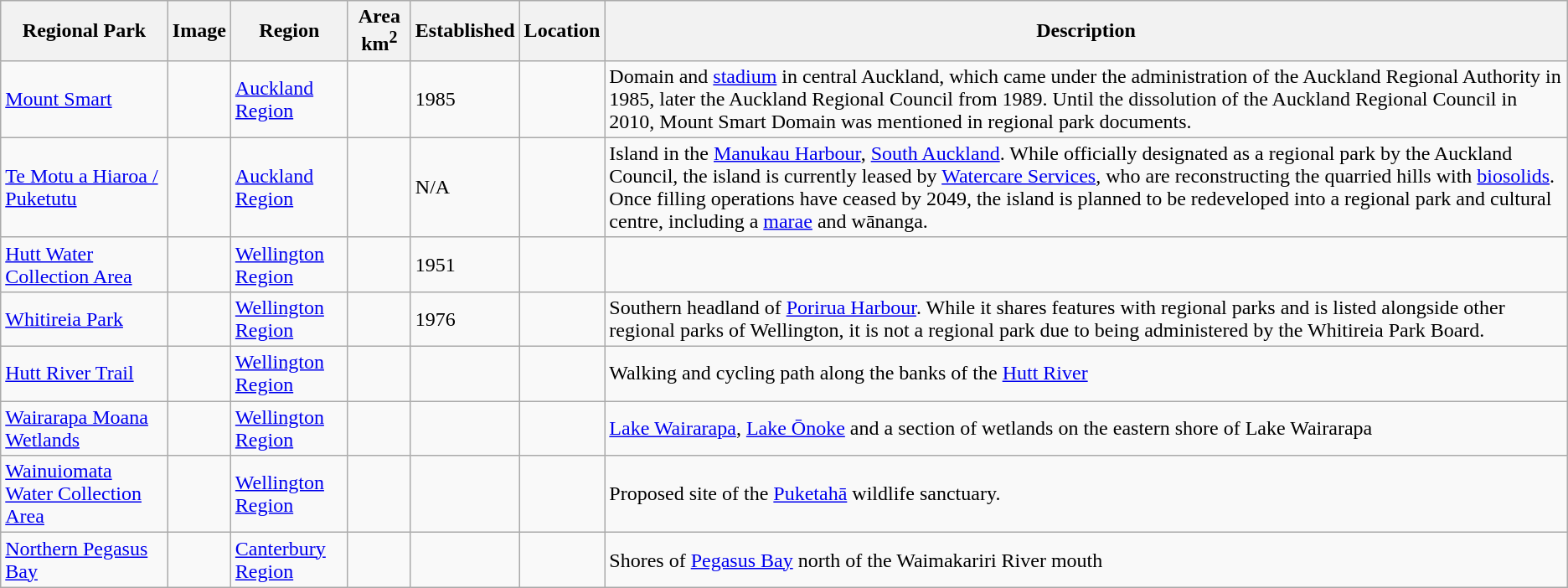<table class="wikitable sortable">
<tr>
<th>Regional Park</th>
<th class="unsortable">Image</th>
<th>Region</th>
<th>Area km<sup>2</sup></th>
<th>Established</th>
<th>Location</th>
<th class="unsortable">Description</th>
</tr>
<tr>
<td><a href='#'>Mount Smart</a></td>
<td></td>
<td><a href='#'>Auckland Region</a></td>
<td>  </td>
<td>1985</td>
<td></td>
<td>Domain and <a href='#'>stadium</a> in central Auckland, which came under the administration of the Auckland Regional Authority in 1985, later the Auckland Regional Council from 1989. Until the dissolution of the Auckland Regional Council in 2010, Mount Smart Domain was mentioned in regional park documents.</td>
</tr>
<tr>
<td><a href='#'>Te Motu a Hiaroa / Puketutu</a></td>
<td></td>
<td><a href='#'>Auckland Region</a></td>
<td>  </td>
<td>N/A</td>
<td></td>
<td>Island in the <a href='#'>Manukau Harbour</a>, <a href='#'>South Auckland</a>. While officially designated as a regional park by the Auckland Council, the island is currently leased by <a href='#'>Watercare Services</a>, who are reconstructing the quarried hills with <a href='#'>biosolids</a>. Once filling operations have ceased by 2049, the island is planned to be redeveloped into a regional park and cultural centre, including a <a href='#'>marae</a> and wānanga.</td>
</tr>
<tr>
<td><a href='#'>Hutt Water Collection Area</a></td>
<td></td>
<td><a href='#'>Wellington Region</a></td>
<td>  </td>
<td>1951</td>
<td></td>
<td></td>
</tr>
<tr>
<td><a href='#'>Whitireia Park</a></td>
<td></td>
<td><a href='#'>Wellington Region</a></td>
<td>  </td>
<td>1976</td>
<td></td>
<td>Southern headland of <a href='#'>Porirua Harbour</a>. While it shares features with regional parks and is listed alongside other regional parks of Wellington, it is not a regional park due to being administered by the Whitireia Park Board.</td>
</tr>
<tr>
<td><a href='#'>Hutt River Trail</a></td>
<td></td>
<td><a href='#'>Wellington Region</a></td>
<td></td>
<td></td>
<td></td>
<td>Walking and cycling path along the banks of the <a href='#'>Hutt River</a></td>
</tr>
<tr>
<td><a href='#'>Wairarapa Moana Wetlands</a></td>
<td></td>
<td><a href='#'>Wellington Region</a></td>
<td>  </td>
<td></td>
<td></td>
<td><a href='#'>Lake Wairarapa</a>, <a href='#'>Lake Ōnoke</a> and a section of wetlands on the eastern shore of Lake Wairarapa</td>
</tr>
<tr>
<td><a href='#'>Wainuiomata Water Collection Area</a></td>
<td></td>
<td><a href='#'>Wellington Region</a></td>
<td></td>
<td></td>
<td></td>
<td>Proposed site of the <a href='#'>Puketahā</a> wildlife sanctuary.</td>
</tr>
<tr>
<td><a href='#'>Northern Pegasus Bay</a></td>
<td></td>
<td><a href='#'>Canterbury Region</a></td>
<td></td>
<td></td>
<td></td>
<td>Shores of <a href='#'>Pegasus Bay</a> north of the Waimakariri River mouth</td>
</tr>
</table>
